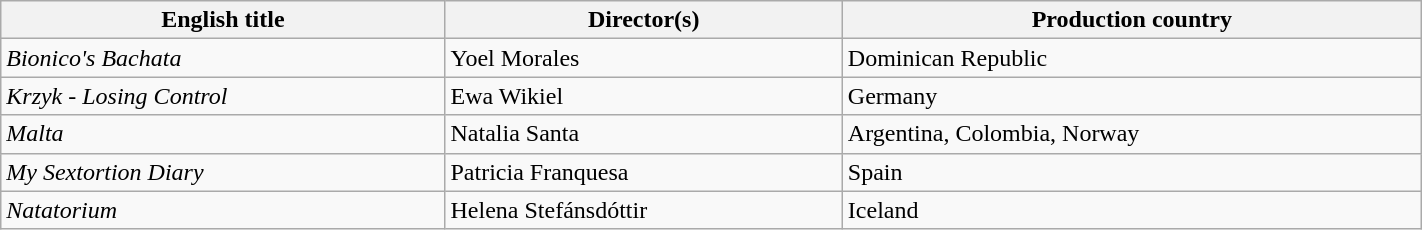<table class="wikitable plainrowheaders" style="width:75%; margin-bottom:4px">
<tr>
<th scope="col">English title</th>
<th scope="col">Director(s)</th>
<th scope="col">Production country</th>
</tr>
<tr>
<td scope="row"><em>Bionico's Bachata</em></td>
<td>Yoel Morales</td>
<td>Dominican Republic</td>
</tr>
<tr>
<td scope="row"><em>Krzyk - Losing Control</em></td>
<td>Ewa Wikiel</td>
<td>Germany</td>
</tr>
<tr>
<td scope="row"><em>Malta</em></td>
<td>Natalia Santa</td>
<td>Argentina, Colombia, Norway</td>
</tr>
<tr>
<td scope="row"><em>My Sextortion Diary</em></td>
<td>Patricia Franquesa</td>
<td>Spain</td>
</tr>
<tr>
<td scope="row"><em>Natatorium</em></td>
<td>Helena Stefánsdóttir</td>
<td>Iceland</td>
</tr>
</table>
